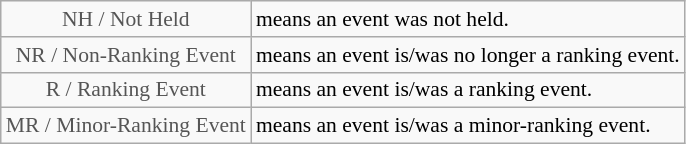<table class="wikitable" style="font-size:90%">
<tr>
<td style="text-align:center; color:#555555;" colspan="4">NH / Not Held</td>
<td>means an event was not held.</td>
</tr>
<tr>
<td style="text-align:center; color:#555555;" colspan="4">NR / Non-Ranking Event</td>
<td>means an event is/was no longer a ranking event.</td>
</tr>
<tr>
<td style="text-align:center; color:#555555;" colspan="4">R / Ranking Event</td>
<td>means an event is/was a ranking event.</td>
</tr>
<tr>
<td style="text-align:center; color:#555555;" colspan="4">MR / Minor-Ranking Event</td>
<td>means an event is/was a minor-ranking event.</td>
</tr>
</table>
